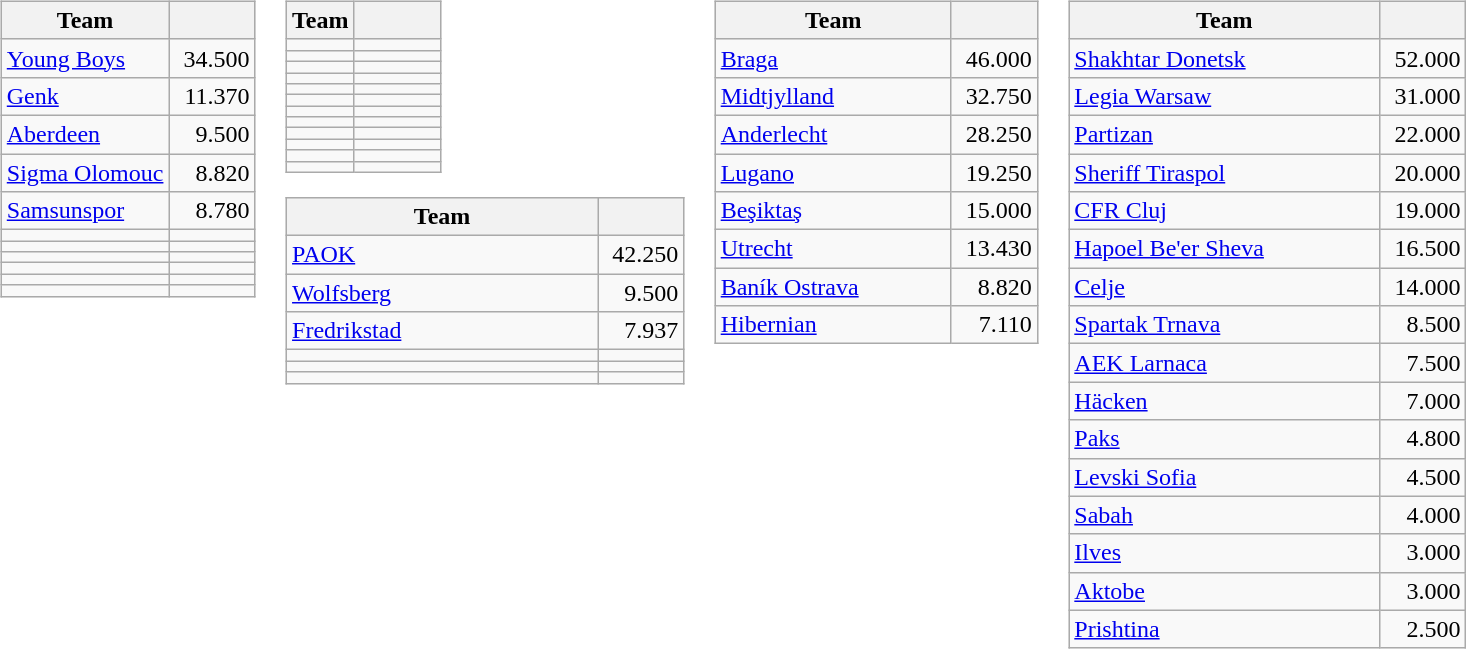<table>
<tr valign=top>
<td><br><table class="wikitable">
<tr>
<th>Team</th>
<th width=50></th>
</tr>
<tr>
<td> <a href='#'>Young Boys</a></td>
<td align=right>34.500</td>
</tr>
<tr>
<td> <a href='#'>Genk</a></td>
<td align=right>11.370</td>
</tr>
<tr>
<td> <a href='#'>Aberdeen</a></td>
<td align=right>9.500</td>
</tr>
<tr>
<td> <a href='#'>Sigma Olomouc</a></td>
<td align=right>8.820</td>
</tr>
<tr>
<td> <a href='#'>Samsunspor</a></td>
<td align=right>8.780</td>
</tr>
<tr>
<td> </td>
<td align=right></td>
</tr>
<tr>
<td> </td>
<td align=right></td>
</tr>
<tr>
<td> </td>
<td align=right></td>
</tr>
<tr>
<td> </td>
<td align=right></td>
</tr>
<tr>
<td> </td>
<td align=right></td>
</tr>
<tr>
<td> </td>
<td align=right></td>
</tr>
</table>
</td>
<td><br><table class="wikitable">
<tr>
<th>Team</th>
<th width=50></th>
</tr>
<tr>
<td> </td>
<td align=right></td>
</tr>
<tr>
<td> </td>
<td align=right></td>
</tr>
<tr>
<td> </td>
<td align=right></td>
</tr>
<tr>
<td> </td>
<td align=right></td>
</tr>
<tr>
<td> </td>
<td align=right></td>
</tr>
<tr>
<td> </td>
<td align=right></td>
</tr>
<tr>
<td> </td>
<td align=right></td>
</tr>
<tr>
<td> </td>
<td align=right></td>
</tr>
<tr>
<td> </td>
<td align=right></td>
</tr>
<tr>
<td> </td>
<td align=right></td>
</tr>
<tr>
<td> </td>
<td align=right></td>
</tr>
<tr>
<td> </td>
<td align=right></td>
</tr>
</table>
<table class="wikitable">
<tr>
<th width=200>Team</th>
<th width=50></th>
</tr>
<tr>
<td> <a href='#'>PAOK</a></td>
<td align=right>42.250</td>
</tr>
<tr>
<td> <a href='#'>Wolfsberg</a></td>
<td align=right>9.500</td>
</tr>
<tr>
<td> <a href='#'>Fredrikstad</a></td>
<td align=right>7.937</td>
</tr>
<tr>
<td> </td>
<td align=right></td>
</tr>
<tr>
<td> </td>
<td align=right></td>
</tr>
<tr>
<td> </td>
<td align=right></td>
</tr>
</table>
</td>
<td><br><table class="wikitable">
<tr>
<th width=150>Team</th>
<th width=50></th>
</tr>
<tr>
<td> <a href='#'>Braga</a></td>
<td align=right>46.000</td>
</tr>
<tr>
<td> <a href='#'>Midtjylland</a></td>
<td align=right>32.750</td>
</tr>
<tr>
<td> <a href='#'>Anderlecht</a></td>
<td align=right>28.250</td>
</tr>
<tr>
<td> <a href='#'>Lugano</a></td>
<td align=right>19.250</td>
</tr>
<tr>
<td> <a href='#'>Beşiktaş</a></td>
<td align=right>15.000</td>
</tr>
<tr>
<td> <a href='#'>Utrecht</a></td>
<td align=right>13.430</td>
</tr>
<tr>
<td> <a href='#'>Baník Ostrava</a></td>
<td align=right>8.820</td>
</tr>
<tr>
<td> <a href='#'>Hibernian</a></td>
<td align=right>7.110</td>
</tr>
</table>
</td>
<td><br><table class="wikitable">
<tr>
<th width=200>Team</th>
<th width=50></th>
</tr>
<tr>
<td> <a href='#'>Shakhtar Donetsk</a></td>
<td align=right>52.000</td>
</tr>
<tr>
<td> <a href='#'>Legia Warsaw</a></td>
<td align=right>31.000</td>
</tr>
<tr>
<td> <a href='#'>Partizan</a></td>
<td align=right>22.000</td>
</tr>
<tr>
<td> <a href='#'>Sheriff Tiraspol</a></td>
<td align=right>20.000</td>
</tr>
<tr>
<td> <a href='#'>CFR Cluj</a></td>
<td align=right>19.000</td>
</tr>
<tr>
<td> <a href='#'>Hapoel Be'er Sheva</a></td>
<td align=right>16.500</td>
</tr>
<tr>
<td> <a href='#'>Celje</a></td>
<td align=right>14.000</td>
</tr>
<tr>
<td> <a href='#'>Spartak Trnava</a></td>
<td align=right>8.500</td>
</tr>
<tr>
<td> <a href='#'>AEK Larnaca</a></td>
<td align=right>7.500</td>
</tr>
<tr>
<td> <a href='#'>Häcken</a></td>
<td align=right>7.000</td>
</tr>
<tr>
<td> <a href='#'>Paks</a></td>
<td align=right>4.800</td>
</tr>
<tr>
<td> <a href='#'>Levski Sofia</a></td>
<td align=right>4.500</td>
</tr>
<tr>
<td> <a href='#'>Sabah</a></td>
<td align=right>4.000</td>
</tr>
<tr>
<td> <a href='#'>Ilves</a></td>
<td align=right>3.000</td>
</tr>
<tr>
<td> <a href='#'>Aktobe</a></td>
<td align=right>3.000</td>
</tr>
<tr>
<td> <a href='#'>Prishtina</a></td>
<td align=right>2.500</td>
</tr>
</table>
</td>
</tr>
</table>
